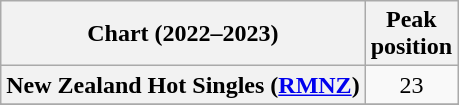<table class="wikitable sortable plainrowheaders" style="text-align:center">
<tr>
<th scope="col">Chart (2022–2023)</th>
<th scope="col">Peak<br>position</th>
</tr>
<tr>
<th scope="row">New Zealand Hot Singles (<a href='#'>RMNZ</a>)</th>
<td>23</td>
</tr>
<tr>
</tr>
<tr>
</tr>
<tr>
</tr>
</table>
